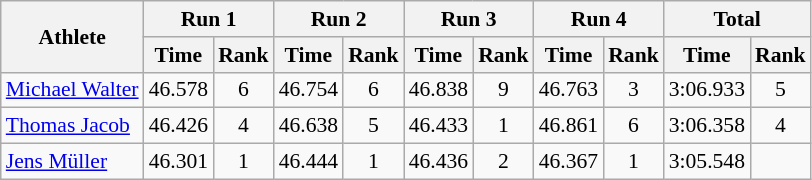<table class="wikitable" border="1" style="font-size:90%">
<tr>
<th rowspan="2">Athlete</th>
<th colspan="2">Run 1</th>
<th colspan="2">Run 2</th>
<th colspan="2">Run 3</th>
<th colspan="2">Run 4</th>
<th colspan="2">Total</th>
</tr>
<tr>
<th>Time</th>
<th>Rank</th>
<th>Time</th>
<th>Rank</th>
<th>Time</th>
<th>Rank</th>
<th>Time</th>
<th>Rank</th>
<th>Time</th>
<th>Rank</th>
</tr>
<tr>
<td><a href='#'>Michael Walter</a></td>
<td align="center">46.578</td>
<td align="center">6</td>
<td align="center">46.754</td>
<td align="center">6</td>
<td align="center">46.838</td>
<td align="center">9</td>
<td align="center">46.763</td>
<td align="center">3</td>
<td align="center">3:06.933</td>
<td align="center">5</td>
</tr>
<tr>
<td><a href='#'>Thomas Jacob</a></td>
<td align="center">46.426</td>
<td align="center">4</td>
<td align="center">46.638</td>
<td align="center">5</td>
<td align="center">46.433</td>
<td align="center">1</td>
<td align="center">46.861</td>
<td align="center">6</td>
<td align="center">3:06.358</td>
<td align="center">4</td>
</tr>
<tr>
<td><a href='#'>Jens Müller</a></td>
<td align="center">46.301</td>
<td align="center">1</td>
<td align="center">46.444</td>
<td align="center">1</td>
<td align="center">46.436</td>
<td align="center">2</td>
<td align="center">46.367</td>
<td align="center">1</td>
<td align="center">3:05.548</td>
<td align="center"></td>
</tr>
</table>
